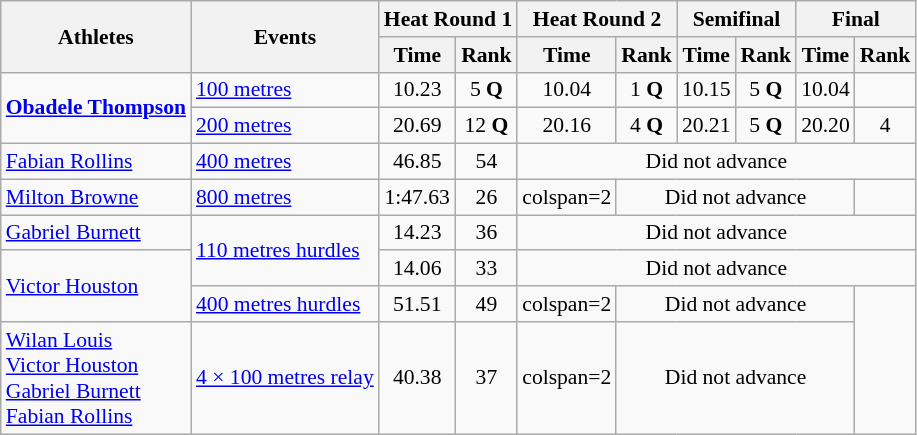<table class=wikitable style=font-size:90%>
<tr>
<th rowspan=2>Athletes</th>
<th rowspan=2>Events</th>
<th colspan=2>Heat Round 1</th>
<th colspan=2>Heat Round 2</th>
<th colspan=2>Semifinal</th>
<th colspan=2>Final</th>
</tr>
<tr>
<th>Time</th>
<th>Rank</th>
<th>Time</th>
<th>Rank</th>
<th>Time</th>
<th>Rank</th>
<th>Time</th>
<th>Rank</th>
</tr>
<tr>
<td rowspan=2><strong><a href='#'>Obadele Thompson</a></strong></td>
<td><a href='#'>100 metres</a></td>
<td align=center>10.23</td>
<td align=center>5 <strong>Q</strong></td>
<td align=center>10.04</td>
<td align=center>1 <strong>Q</strong></td>
<td align=center>10.15</td>
<td align=center>5 <strong>Q</strong></td>
<td align=center>10.04</td>
<td align=center></td>
</tr>
<tr>
<td><a href='#'>200 metres</a></td>
<td align=center>20.69</td>
<td align=center>12 <strong>Q</strong></td>
<td align=center>20.16</td>
<td align=center>4 <strong>Q</strong></td>
<td align=center>20.21</td>
<td align=center>5 <strong>Q</strong></td>
<td align=center>20.20</td>
<td align=center>4</td>
</tr>
<tr>
<td><a href='#'>Fabian Rollins</a></td>
<td><a href='#'>400 metres</a></td>
<td align=center>46.85</td>
<td align=center>54</td>
<td align=center colspan=6>Did not advance</td>
</tr>
<tr>
<td><a href='#'>Milton Browne</a></td>
<td><a href='#'>800 metres</a></td>
<td align=center>1:47.63</td>
<td align=center>26</td>
<td>colspan=2</td>
<td align=center colspan=4>Did not advance</td>
</tr>
<tr>
<td><a href='#'>Gabriel Burnett</a></td>
<td rowspan=2><a href='#'>110 metres hurdles</a></td>
<td align=center>14.23</td>
<td align=center>36</td>
<td align=center colspan=6>Did not advance</td>
</tr>
<tr>
<td rowspan=2><a href='#'>Victor Houston</a></td>
<td align=center>14.06</td>
<td align=center>33</td>
<td align=center colspan=6>Did not advance</td>
</tr>
<tr>
<td><a href='#'>400 metres hurdles</a></td>
<td align=center>51.51</td>
<td align=center>49</td>
<td>colspan=2</td>
<td align=center colspan=4>Did not advance</td>
</tr>
<tr>
<td><a href='#'>Wilan Louis</a><br><a href='#'>Victor Houston</a><br><a href='#'>Gabriel Burnett</a><br><a href='#'>Fabian Rollins</a></td>
<td rowspan=2><a href='#'>4 × 100 metres relay</a></td>
<td align=center>40.38</td>
<td align=center>37</td>
<td>colspan=2</td>
<td align=center colspan=4>Did not advance</td>
</tr>
</table>
